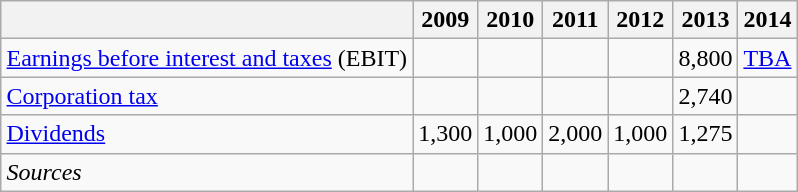<table class="wikitable" style="text-align:center;margin:1em auto">
<tr>
<th></th>
<th>2009</th>
<th>2010</th>
<th>2011</th>
<th>2012</th>
<th>2013</th>
<th>2014</th>
</tr>
<tr>
<td align=left><a href='#'>Earnings before interest and taxes</a> (EBIT)</td>
<td></td>
<td></td>
<td></td>
<td></td>
<td>8,800</td>
<td><a href='#'>TBA</a></td>
</tr>
<tr>
<td align=left><a href='#'>Corporation tax</a></td>
<td></td>
<td></td>
<td></td>
<td></td>
<td>2,740</td>
<td></td>
</tr>
<tr>
<td align=left><a href='#'>Dividends</a> </td>
<td>1,300</td>
<td>1,000</td>
<td>2,000</td>
<td>1,000</td>
<td>1,275</td>
<td></td>
</tr>
<tr>
<td align=left><em>Sources</em></td>
<td></td>
<td></td>
<td></td>
<td></td>
<td></td>
<td></td>
</tr>
</table>
